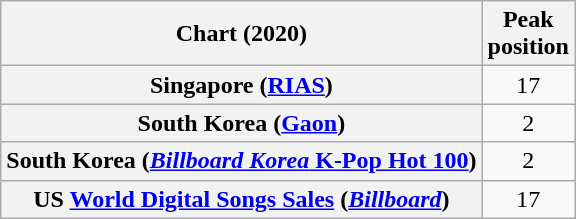<table class="wikitable sortable plainrowheaders" style="text-align:center">
<tr>
<th scope="col">Chart (2020)</th>
<th scope="col">Peak<br>position</th>
</tr>
<tr>
<th scope="row">Singapore (<a href='#'>RIAS</a>)</th>
<td>17</td>
</tr>
<tr>
<th scope="row">South Korea (<a href='#'>Gaon</a>)</th>
<td>2</td>
</tr>
<tr>
<th scope="row">South Korea (<a href='#'><em>Billboard Korea</em> K-Pop Hot 100</a>)</th>
<td>2</td>
</tr>
<tr>
<th scope="row">US <a href='#'>World Digital Songs Sales</a> (<em><a href='#'>Billboard</a></em>)</th>
<td>17</td>
</tr>
</table>
